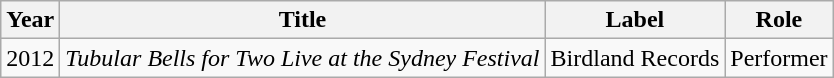<table class="wikitable">
<tr>
<th>Year</th>
<th>Title</th>
<th>Label</th>
<th>Role</th>
</tr>
<tr>
<td>2012</td>
<td><em>Tubular Bells for Two Live at the Sydney Festival</em></td>
<td>Birdland Records</td>
<td>Performer</td>
</tr>
</table>
